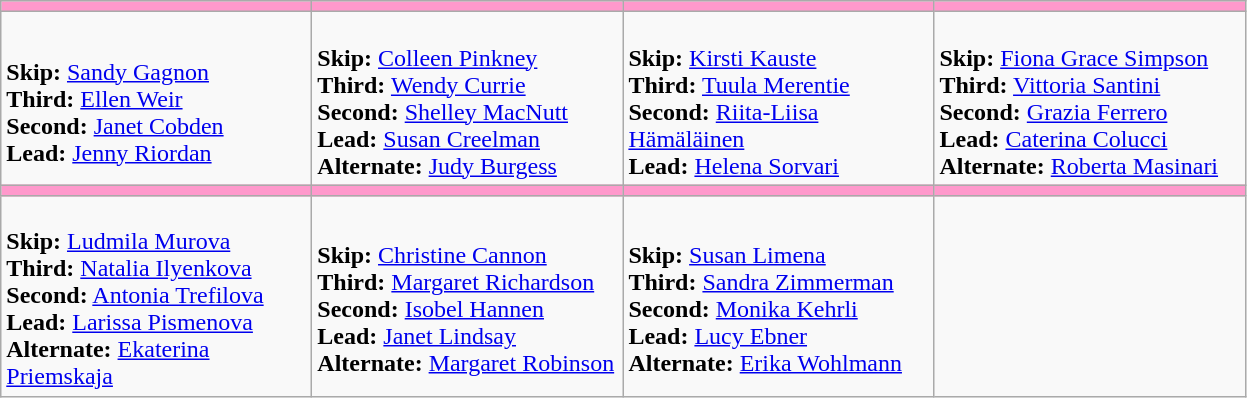<table class="wikitable">
<tr>
<th style="background: #FF99CC;" width=200></th>
<th style="background: #FF99CC;" width=200></th>
<th style="background: #FF99CC;" width=200></th>
<th style="background: #FF99CC;" width=200></th>
</tr>
<tr>
<td><br><strong>Skip:</strong> <a href='#'>Sandy Gagnon</a><br>
<strong>Third:</strong> <a href='#'>Ellen Weir</a><br>
<strong>Second:</strong> <a href='#'>Janet Cobden</a><br>
<strong>Lead:</strong> <a href='#'>Jenny Riordan</a></td>
<td><br><strong>Skip:</strong> <a href='#'>Colleen Pinkney</a><br>
<strong>Third:</strong> <a href='#'>Wendy Currie</a><br>
<strong>Second:</strong> <a href='#'>Shelley MacNutt</a><br>
<strong>Lead:</strong> <a href='#'>Susan Creelman</a><br>
<strong>Alternate:</strong> <a href='#'>Judy Burgess</a></td>
<td><br><strong>Skip:</strong> <a href='#'>Kirsti Kauste</a><br>
<strong>Third:</strong> <a href='#'>Tuula Merentie</a><br>
<strong>Second:</strong> <a href='#'>Riita-Liisa Hämäläinen</a><br>
<strong>Lead:</strong> <a href='#'>Helena Sorvari</a></td>
<td><br><strong>Skip:</strong> <a href='#'>Fiona Grace Simpson</a><br>
<strong>Third:</strong> <a href='#'>Vittoria Santini</a><br>
<strong>Second:</strong> <a href='#'>Grazia Ferrero</a><br>
<strong>Lead:</strong> <a href='#'>Caterina Colucci</a><br>
<strong>Alternate:</strong> <a href='#'>Roberta Masinari</a></td>
</tr>
<tr>
<th style="background: #FF99CC;" width=200></th>
<th style="background: #FF99CC;" width=200></th>
<th style="background: #FF99CC;" width=200></th>
<th style="background: #FF99CC;" width=200></th>
</tr>
<tr>
<td><br><strong>Skip:</strong> <a href='#'>Ludmila Murova</a><br>
<strong>Third:</strong> <a href='#'>Natalia Ilyenkova</a><br>
<strong>Second:</strong> <a href='#'>Antonia Trefilova</a><br>
<strong>Lead:</strong> <a href='#'>Larissa Pismenova</a><br>
<strong>Alternate:</strong> <a href='#'>Ekaterina Priemskaja</a><br></td>
<td><br><strong>Skip:</strong> <a href='#'>Christine Cannon</a><br>
<strong>Third:</strong> <a href='#'>Margaret Richardson</a><br>
<strong>Second:</strong> <a href='#'>Isobel Hannen</a><br>
<strong>Lead:</strong> <a href='#'>Janet Lindsay</a><br>
<strong>Alternate:</strong> <a href='#'>Margaret Robinson</a><br></td>
<td><br><strong>Skip:</strong> <a href='#'>Susan Limena</a><br>
<strong>Third:</strong> <a href='#'>Sandra Zimmerman</a><br>
<strong>Second:</strong> <a href='#'>Monika Kehrli</a><br>
<strong>Lead:</strong> <a href='#'>Lucy Ebner</a><br>
<strong>Alternate:</strong> <a href='#'>Erika Wohlmann</a></td>
<td></td>
</tr>
</table>
